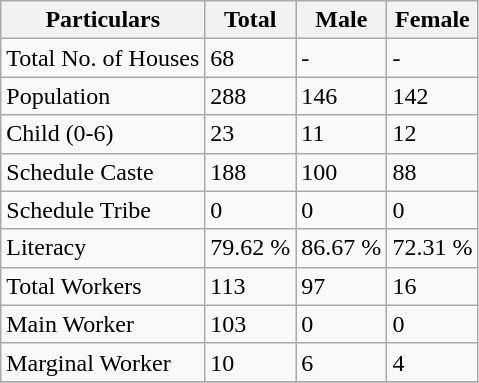<table class="wikitable sortable">
<tr>
<th>Particulars</th>
<th>Total</th>
<th>Male</th>
<th>Female</th>
</tr>
<tr>
<td>Total No. of Houses</td>
<td>68</td>
<td>-</td>
<td>-</td>
</tr>
<tr>
<td>Population</td>
<td>288</td>
<td>146</td>
<td>142</td>
</tr>
<tr>
<td>Child (0-6)</td>
<td>23</td>
<td>11</td>
<td>12</td>
</tr>
<tr>
<td>Schedule Caste</td>
<td>188</td>
<td>100</td>
<td>88</td>
</tr>
<tr>
<td>Schedule Tribe</td>
<td>0</td>
<td>0</td>
<td>0</td>
</tr>
<tr>
<td>Literacy</td>
<td>79.62 %</td>
<td>86.67 %</td>
<td>72.31 %</td>
</tr>
<tr>
<td>Total Workers</td>
<td>113</td>
<td>97</td>
<td>16</td>
</tr>
<tr>
<td>Main Worker</td>
<td>103</td>
<td>0</td>
<td>0</td>
</tr>
<tr>
<td>Marginal Worker</td>
<td>10</td>
<td>6</td>
<td>4</td>
</tr>
<tr>
</tr>
</table>
